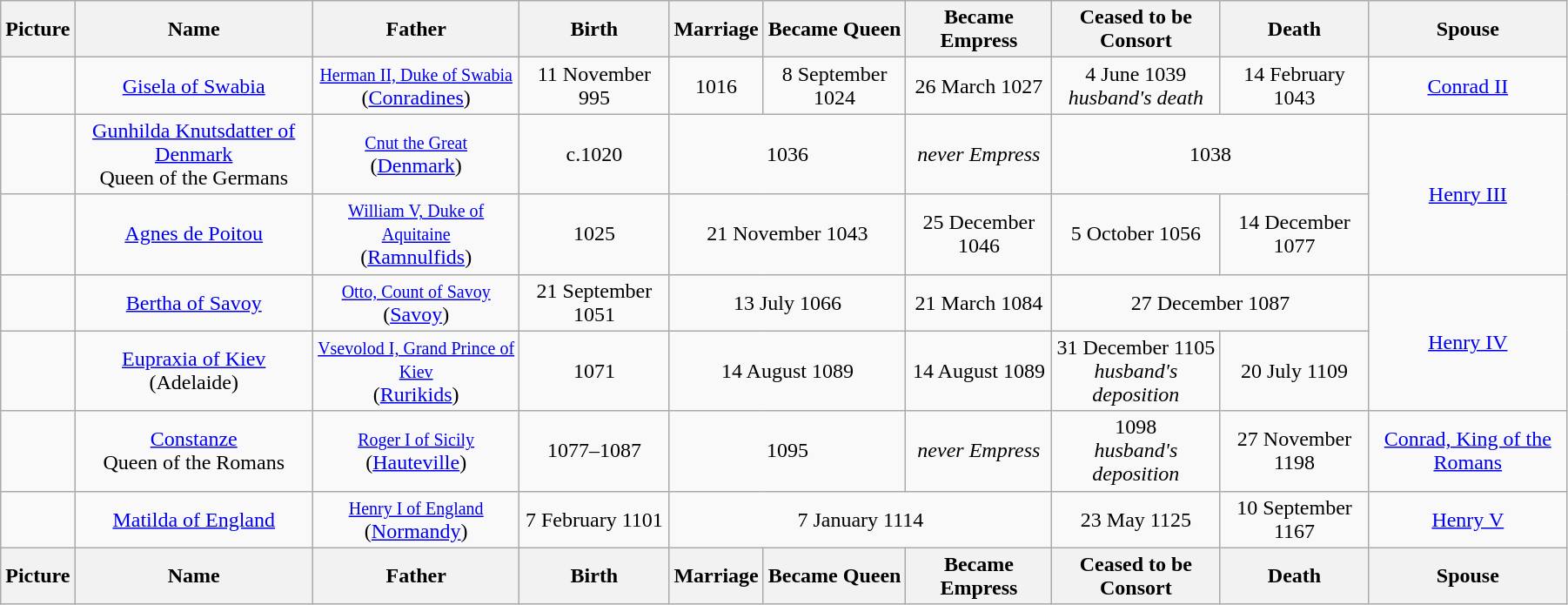<table width=95% class="wikitable">
<tr>
<th>Picture</th>
<th>Name</th>
<th>Father</th>
<th>Birth</th>
<th>Marriage</th>
<th>Became Queen</th>
<th>Became Empress</th>
<th>Ceased to be Consort</th>
<th>Death</th>
<th>Spouse</th>
</tr>
<tr>
<td align=center></td>
<td align=center><a href='#'>Gisela of Swabia</a></td>
<td align="center"><small><a href='#'>Herman II, Duke of Swabia</a></small><br>(<a href='#'>Conradines</a>)</td>
<td align="center">11 November 995</td>
<td align="center">1016</td>
<td align="center">8 September 1024</td>
<td align="center">26 March 1027</td>
<td align="center">4 June 1039<br><em>husband's death</em></td>
<td align="center">14 February 1043</td>
<td align="center"><a href='#'>Conrad II</a></td>
</tr>
<tr>
<td align="center"></td>
<td align=center><a href='#'>Gunhilda Knutsdatter of Denmark</a><br>Queen of the Germans</td>
<td align="center"><small><a href='#'>Cnut the Great</a></small><br>(<a href='#'>Denmark</a>)</td>
<td align="center">c.1020</td>
<td align="center" colspan="2">1036</td>
<td align="center"><em>never Empress</em></td>
<td align="center" colspan="2">1038</td>
<td align="center" rowspan="2"><a href='#'>Henry III</a></td>
</tr>
<tr>
<td align=center></td>
<td align=center><a href='#'>Agnes de Poitou</a></td>
<td align="center"><small><a href='#'>William V, Duke of Aquitaine</a></small><br>(<a href='#'>Ramnulfids</a>)</td>
<td align="center">1025</td>
<td align="center" colspan="2">21 November 1043</td>
<td align="center">25 December 1046</td>
<td align="center">5 October 1056</td>
<td align="center">14 December 1077</td>
</tr>
<tr>
<td align=center></td>
<td align=center><a href='#'>Bertha of Savoy</a></td>
<td align="center"><small><a href='#'>Otto, Count of Savoy</a></small><br>(<a href='#'>Savoy</a>)</td>
<td align="center">21 September 1051</td>
<td align="center" colspan="2">13 July 1066</td>
<td align="center">21 March 1084</td>
<td align="center" colspan="2">27 December 1087</td>
<td align="center" rowspan="2"><a href='#'>Henry IV</a></td>
</tr>
<tr>
<td align=center></td>
<td align=center><a href='#'>Eupraxia of Kiev</a><br>(Adelaide)</td>
<td align="center"><small><a href='#'>Vsevolod I, Grand Prince of Kiev</a></small><br>(<a href='#'>Rurikids</a>)</td>
<td align="center">1071</td>
<td align="center" colspan="2">14 August 1089</td>
<td align="center">14 August 1089</td>
<td align="center">31 December 1105<br><em>husband's deposition</em></td>
<td align="center">20 July 1109</td>
</tr>
<tr>
<td align=center></td>
<td align=center><a href='#'>Constanze</a><br>Queen of the Romans</td>
<td align="center"><small><a href='#'>Roger I of Sicily</a></small><br>(<a href='#'>Hauteville</a>)</td>
<td align="center">1077–1087</td>
<td align="center" colspan="2">1095</td>
<td align="center"><em>never Empress</em></td>
<td align="center">1098<br><em>husband's deposition</em></td>
<td align="center">27 November 1198</td>
<td align="center"><a href='#'>Conrad, King of the Romans</a></td>
</tr>
<tr>
<td align="center"></td>
<td align=center><a href='#'>Matilda of England</a></td>
<td align="center"><small><a href='#'>Henry I of England</a></small><br>(<a href='#'>Normandy</a>)</td>
<td align="center">7 February 1101</td>
<td align="center" colspan="3">7 January 1114</td>
<td align="center">23 May 1125</td>
<td align="center">10 September 1167</td>
<td align="center"><a href='#'>Henry V</a></td>
</tr>
<tr>
<th>Picture</th>
<th>Name</th>
<th>Father</th>
<th>Birth</th>
<th>Marriage</th>
<th>Became Queen</th>
<th>Became Empress</th>
<th>Ceased to be Consort</th>
<th>Death</th>
<th>Spouse</th>
</tr>
</table>
